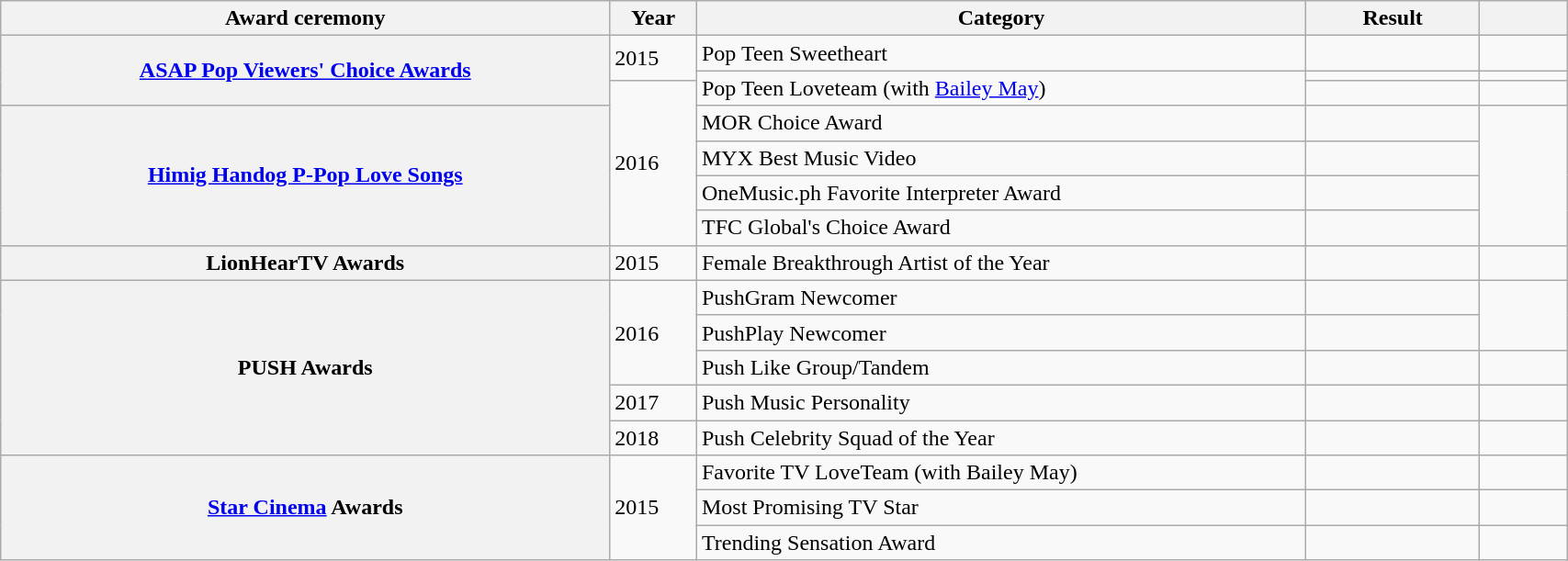<table class=wikitable style="width:90%;">
<tr>
<th width=35%>Award ceremony</th>
<th width=5%>Year</th>
<th width=35%>Category</th>
<th width=10%>Result</th>
<th width=5%></th>
</tr>
<tr>
<th rowspan="3"><a href='#'>ASAP Pop Viewers' Choice Awards</a></th>
<td rowspan="2">2015</td>
<td>Pop Teen Sweetheart</td>
<td></td>
<td></td>
</tr>
<tr>
<td rowspan="2">Pop Teen Loveteam (with <a href='#'>Bailey May</a>)</td>
<td></td>
<td></td>
</tr>
<tr>
<td rowspan="5">2016</td>
<td></td>
<td></td>
</tr>
<tr>
<th rowspan="4"><a href='#'>Himig Handog P-Pop Love Songs</a></th>
<td>MOR Choice Award</td>
<td></td>
<td rowspan="4" align=center></td>
</tr>
<tr>
<td>MYX Best Music Video</td>
<td></td>
</tr>
<tr>
<td>OneMusic.ph Favorite Interpreter Award</td>
<td></td>
</tr>
<tr>
<td>TFC Global's Choice Award</td>
<td></td>
</tr>
<tr>
<th>LionHearTV Awards</th>
<td>2015</td>
<td>Female Breakthrough Artist of the Year</td>
<td></td>
<td align=center></td>
</tr>
<tr>
<th rowspan="5">PUSH Awards</th>
<td rowspan="3">2016</td>
<td>PushGram Newcomer</td>
<td></td>
<td rowspan="2" align=center></td>
</tr>
<tr>
<td>PushPlay Newcomer</td>
<td></td>
</tr>
<tr>
<td>Push Like Group/Tandem</td>
<td></td>
<td align=center></td>
</tr>
<tr>
<td>2017</td>
<td>Push Music Personality</td>
<td></td>
<td></td>
</tr>
<tr>
<td>2018</td>
<td>Push Celebrity Squad of the Year</td>
<td></td>
<td align=center></td>
</tr>
<tr>
<th rowspan="3"><a href='#'>Star Cinema</a> Awards</th>
<td rowspan="3">2015</td>
<td>Favorite TV LoveTeam (with Bailey May)</td>
<td></td>
<td></td>
</tr>
<tr>
<td>Most Promising TV Star</td>
<td></td>
<td></td>
</tr>
<tr>
<td>Trending Sensation Award</td>
<td></td>
<td></td>
</tr>
</table>
